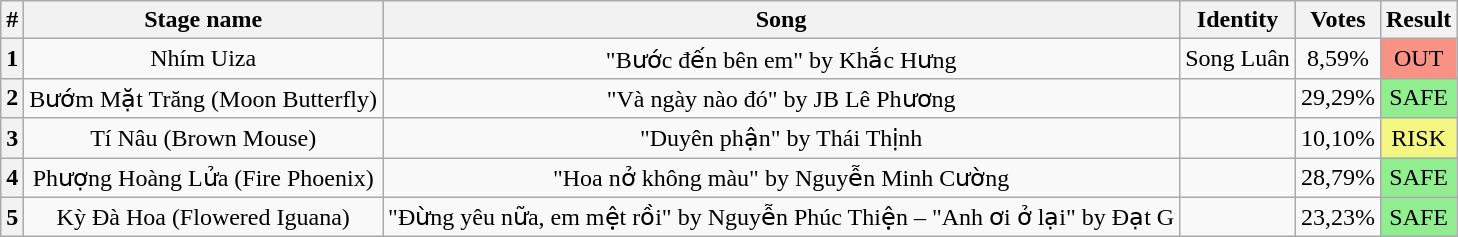<table class="wikitable plainrowheaders" style="text-align: center;">
<tr>
<th>#</th>
<th>Stage name</th>
<th>Song</th>
<th>Identity</th>
<th>Votes<br></th>
<th>Result</th>
</tr>
<tr>
<th>1</th>
<td>Nhím Uiza</td>
<td>"Bước đến bên em" by Khắc Hưng</td>
<td>Song Luân</td>
<td>8,59%</td>
<td bgcolor="#F99185">OUT</td>
</tr>
<tr>
<th>2</th>
<td>Bướm Mặt Trăng (Moon Butterfly)</td>
<td>"Và ngày nào đó" by JB Lê Phương</td>
<td></td>
<td>29,29%</td>
<td bgcolor=lightgreen>SAFE</td>
</tr>
<tr>
<th>3</th>
<td>Tí Nâu (Brown Mouse)</td>
<td>"Duyên phận" by Thái Thịnh</td>
<td></td>
<td>10,10%</td>
<td bgcolor="#F3F781">RISK</td>
</tr>
<tr>
<th>4</th>
<td>Phượng Hoàng Lửa (Fire Phoenix)</td>
<td>"Hoa nở không màu" by Nguyễn Minh Cường</td>
<td></td>
<td>28,79%</td>
<td bgcolor=lightgreen>SAFE</td>
</tr>
<tr>
<th>5</th>
<td>Kỳ Đà Hoa (Flowered Iguana)</td>
<td>"Đừng yêu nữa, em mệt rồi" by Nguyễn Phúc Thiện – "Anh ơi ở lại" by Đạt G</td>
<td></td>
<td>23,23%</td>
<td bgcolor=lightgreen>SAFE</td>
</tr>
</table>
